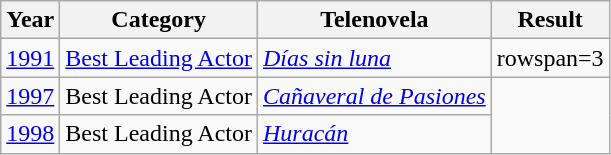<table class="wikitable">
<tr>
<th><strong>Year</strong></th>
<th><strong>Category</strong></th>
<th><strong>Telenovela</strong></th>
<th><strong>Result</strong></th>
</tr>
<tr>
<td><a href='#'>1991</a></td>
<td><a href='#'>Best Leading Actor</a></td>
<td><em><a href='#'>Días sin luna</a></em></td>
<td>rowspan=3 </td>
</tr>
<tr>
<td><a href='#'>1997</a></td>
<td>Best Leading Actor</td>
<td><em><a href='#'>Cañaveral de Pasiones</a></em></td>
</tr>
<tr>
<td><a href='#'>1998</a></td>
<td>Best Leading Actor</td>
<td><em><a href='#'>Huracán</a></em></td>
</tr>
</table>
